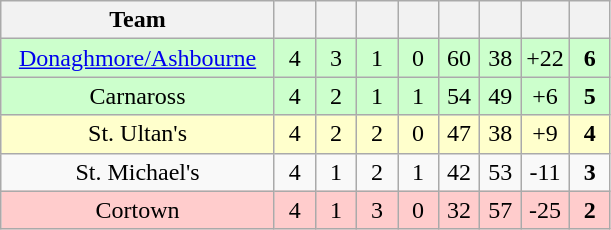<table class="wikitable" style="text-align:center">
<tr>
<th width="175">Team</th>
<th width="20"></th>
<th width="20"></th>
<th width="20"></th>
<th width="20"></th>
<th width="20"></th>
<th width="20"></th>
<th width="20"></th>
<th width="20"></th>
</tr>
<tr style="background:#cfc;">
<td><a href='#'>Donaghmore/Ashbourne</a></td>
<td>4</td>
<td>3</td>
<td>1</td>
<td>0</td>
<td>60</td>
<td>38</td>
<td>+22</td>
<td><strong>6</strong></td>
</tr>
<tr style="background:#cfc;">
<td>Carnaross</td>
<td>4</td>
<td>2</td>
<td>1</td>
<td>1</td>
<td>54</td>
<td>49</td>
<td>+6</td>
<td><strong>5</strong></td>
</tr>
<tr style="background:#ffffcc;">
<td>St. Ultan's</td>
<td>4</td>
<td>2</td>
<td>2</td>
<td>0</td>
<td>47</td>
<td>38</td>
<td>+9</td>
<td><strong>4</strong></td>
</tr>
<tr>
<td>St. Michael's</td>
<td>4</td>
<td>1</td>
<td>2</td>
<td>1</td>
<td>42</td>
<td>53</td>
<td>-11</td>
<td><strong>3</strong></td>
</tr>
<tr style="background:#fcc;">
<td>Cortown</td>
<td>4</td>
<td>1</td>
<td>3</td>
<td>0</td>
<td>32</td>
<td>57</td>
<td>-25</td>
<td><strong>2</strong></td>
</tr>
</table>
